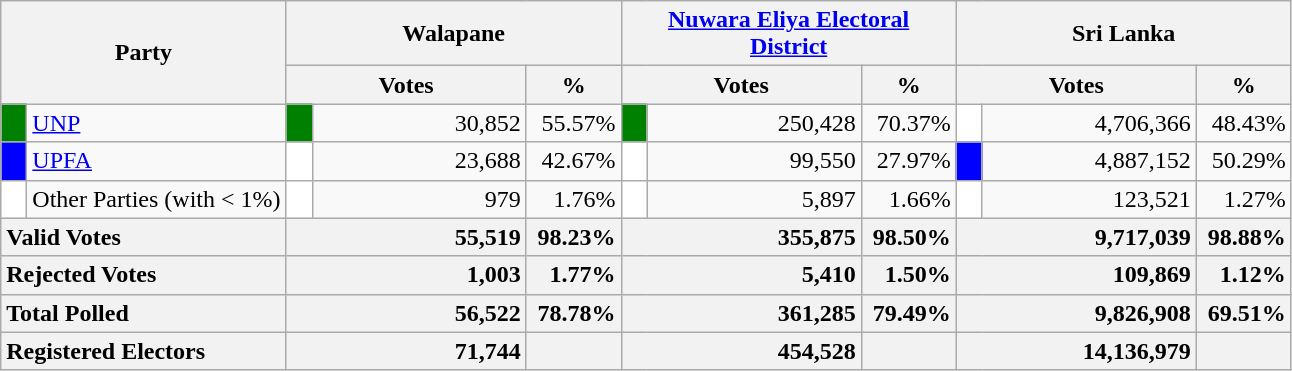<table class="wikitable">
<tr>
<th colspan="2" width="144px"rowspan="2">Party</th>
<th colspan="3" width="216px">Walapane</th>
<th colspan="3" width="216px"><a href='#'>Nuwara Eliya Electoral District</a></th>
<th colspan="3" width="216px">Sri Lanka</th>
</tr>
<tr>
<th colspan="2" width="144px">Votes</th>
<th>%</th>
<th colspan="2" width="144px">Votes</th>
<th>%</th>
<th colspan="2" width="144px">Votes</th>
<th>%</th>
</tr>
<tr>
<td style="background-color:green;" width="10px"></td>
<td style="text-align:left;"><a href='#'>UNP</a></td>
<td style="background-color:green;" width="10px"></td>
<td style="text-align:right;">30,852</td>
<td style="text-align:right;">55.57%</td>
<td style="background-color:green;" width="10px"></td>
<td style="text-align:right;">250,428</td>
<td style="text-align:right;">70.37%</td>
<td style="background-color:white;" width="10px"></td>
<td style="text-align:right;">4,706,366</td>
<td style="text-align:right;">48.43%</td>
</tr>
<tr>
<td style="background-color:blue;" width="10px"></td>
<td style="text-align:left;"><a href='#'>UPFA</a></td>
<td style="background-color:white;" width="10px"></td>
<td style="text-align:right;">23,688</td>
<td style="text-align:right;">42.67%</td>
<td style="background-color:white;" width="10px"></td>
<td style="text-align:right;">99,550</td>
<td style="text-align:right;">27.97%</td>
<td style="background-color:blue;" width="10px"></td>
<td style="text-align:right;">4,887,152</td>
<td style="text-align:right;">50.29%</td>
</tr>
<tr>
<td style="background-color:white;" width="10px"></td>
<td style="text-align:left;">Other Parties (with < 1%)</td>
<td style="background-color:white;" width="10px"></td>
<td style="text-align:right;">979</td>
<td style="text-align:right;">1.76%</td>
<td style="background-color:white;" width="10px"></td>
<td style="text-align:right;">5,897</td>
<td style="text-align:right;">1.66%</td>
<td style="background-color:white;" width="10px"></td>
<td style="text-align:right;">123,521</td>
<td style="text-align:right;">1.27%</td>
</tr>
<tr>
<th colspan="2" width="144px"style="text-align:left;">Valid Votes</th>
<th style="text-align:right;"colspan="2" width="144px">55,519</th>
<th style="text-align:right;">98.23%</th>
<th style="text-align:right;"colspan="2" width="144px">355,875</th>
<th style="text-align:right;">98.50%</th>
<th style="text-align:right;"colspan="2" width="144px">9,717,039</th>
<th style="text-align:right;">98.88%</th>
</tr>
<tr>
<th colspan="2" width="144px"style="text-align:left;">Rejected Votes</th>
<th style="text-align:right;"colspan="2" width="144px">1,003</th>
<th style="text-align:right;">1.77%</th>
<th style="text-align:right;"colspan="2" width="144px">5,410</th>
<th style="text-align:right;">1.50%</th>
<th style="text-align:right;"colspan="2" width="144px">109,869</th>
<th style="text-align:right;">1.12%</th>
</tr>
<tr>
<th colspan="2" width="144px"style="text-align:left;">Total Polled</th>
<th style="text-align:right;"colspan="2" width="144px">56,522</th>
<th style="text-align:right;">78.78%</th>
<th style="text-align:right;"colspan="2" width="144px">361,285</th>
<th style="text-align:right;">79.49%</th>
<th style="text-align:right;"colspan="2" width="144px">9,826,908</th>
<th style="text-align:right;">69.51%</th>
</tr>
<tr>
<th colspan="2" width="144px"style="text-align:left;">Registered Electors</th>
<th style="text-align:right;"colspan="2" width="144px">71,744</th>
<th></th>
<th style="text-align:right;"colspan="2" width="144px">454,528</th>
<th></th>
<th style="text-align:right;"colspan="2" width="144px">14,136,979</th>
<th></th>
</tr>
</table>
